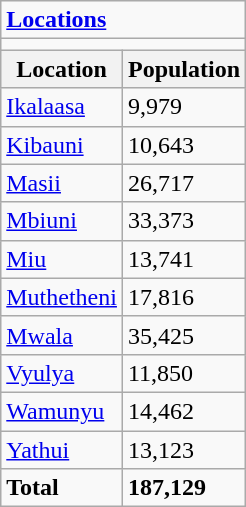<table class="wikitable">
<tr>
<td colspan="2"><strong><a href='#'>Locations</a></strong></td>
</tr>
<tr>
<td colspan="2"></td>
</tr>
<tr>
<th>Location</th>
<th>Population</th>
</tr>
<tr>
<td><a href='#'>Ikalaasa</a></td>
<td>9,979</td>
</tr>
<tr>
<td><a href='#'>Kibauni</a></td>
<td>10,643</td>
</tr>
<tr>
<td><a href='#'>Masii</a></td>
<td>26,717</td>
</tr>
<tr>
<td><a href='#'>Mbiuni</a></td>
<td>33,373</td>
</tr>
<tr>
<td><a href='#'>Miu</a></td>
<td>13,741</td>
</tr>
<tr>
<td><a href='#'>Muthetheni</a></td>
<td>17,816</td>
</tr>
<tr>
<td><a href='#'>Mwala</a></td>
<td>35,425</td>
</tr>
<tr>
<td><a href='#'>Vyulya</a></td>
<td>11,850</td>
</tr>
<tr>
<td><a href='#'>Wamunyu</a></td>
<td>14,462</td>
</tr>
<tr>
<td><a href='#'>Yathui</a></td>
<td>13,123</td>
</tr>
<tr>
<td><strong>Total</strong></td>
<td><strong>187,129</strong></td>
</tr>
</table>
